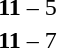<table style="text-align:center">
<tr>
<th width=200></th>
<th width=100></th>
<th width=200></th>
</tr>
<tr>
<td align=right><strong></strong></td>
<td><strong>11</strong> – 5</td>
<td align=left></td>
</tr>
<tr>
<td align=right><strong></strong></td>
<td><strong>11</strong> – 7</td>
<td align=left></td>
</tr>
</table>
